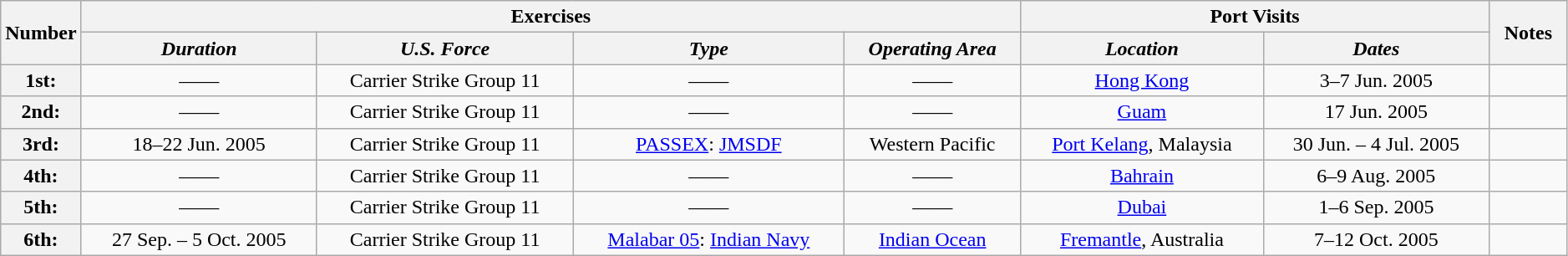<table class="wikitable" style="text-align:center" width=99%>
<tr>
<th rowspan="2" width="5%">Number</th>
<th colspan="4" align="center">Exercises</th>
<th colspan="2" align="center">Port Visits</th>
<th rowspan="2" width="5%">Notes</th>
</tr>
<tr>
<th align="center"><em>Duration</em></th>
<th align="center"><em>U.S. Force</em></th>
<th align="center"><em>Type</em></th>
<th align="center"><em>Operating Area</em></th>
<th align="center"><em>Location</em></th>
<th align="center"><em>Dates</em></th>
</tr>
<tr>
<th>1st:</th>
<td>——</td>
<td>Carrier Strike Group 11</td>
<td>——</td>
<td>——</td>
<td><a href='#'>Hong Kong</a></td>
<td>3–7 Jun. 2005</td>
<td></td>
</tr>
<tr>
<th>2nd:</th>
<td>——</td>
<td>Carrier Strike Group 11</td>
<td>——</td>
<td>——</td>
<td><a href='#'>Guam</a></td>
<td>17 Jun. 2005</td>
<td></td>
</tr>
<tr>
<th>3rd:</th>
<td>18–22 Jun. 2005</td>
<td>Carrier Strike Group 11</td>
<td><a href='#'>PASSEX</a>: <a href='#'>JMSDF</a></td>
<td>Western Pacific</td>
<td><a href='#'>Port Kelang</a>, Malaysia</td>
<td>30 Jun. – 4 Jul. 2005</td>
<td></td>
</tr>
<tr>
<th>4th:</th>
<td>——</td>
<td>Carrier Strike Group 11</td>
<td>——</td>
<td>——</td>
<td><a href='#'>Bahrain</a></td>
<td>6–9 Aug. 2005</td>
<td></td>
</tr>
<tr>
<th>5th:</th>
<td>——</td>
<td>Carrier Strike Group 11</td>
<td>——</td>
<td>——</td>
<td><a href='#'>Dubai</a></td>
<td>1–6  Sep. 2005</td>
<td></td>
</tr>
<tr>
<th>6th:</th>
<td>27 Sep. – 5 Oct. 2005</td>
<td>Carrier Strike Group 11</td>
<td><a href='#'>Malabar 05</a>: <a href='#'>Indian Navy</a></td>
<td><a href='#'>Indian Ocean</a></td>
<td><a href='#'>Fremantle</a>, Australia</td>
<td>7–12 Oct. 2005</td>
<td></td>
</tr>
</table>
